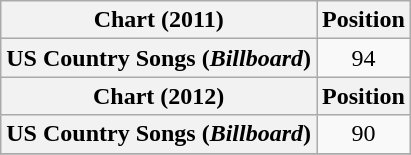<table class="wikitable plainrowheaders" style="text-align:center;">
<tr>
<th>Chart (2011)</th>
<th>Position</th>
</tr>
<tr>
<th scope="row">US Country Songs (<em>Billboard</em>)</th>
<td>94</td>
</tr>
<tr>
<th>Chart (2012)</th>
<th>Position</th>
</tr>
<tr>
<th scope="row">US Country Songs (<em>Billboard</em>)</th>
<td>90</td>
</tr>
<tr>
</tr>
</table>
